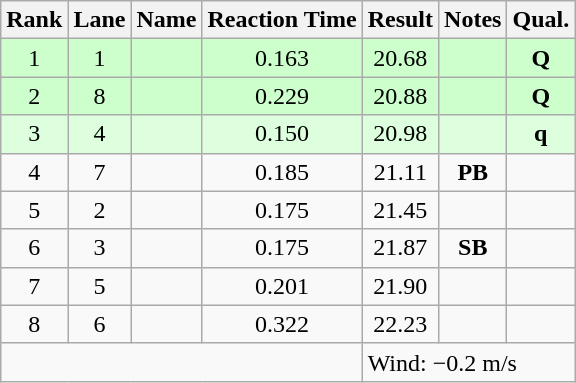<table class="wikitable" style="text-align:center">
<tr>
<th>Rank</th>
<th>Lane</th>
<th>Name</th>
<th>Reaction Time</th>
<th>Result</th>
<th>Notes</th>
<th>Qual.</th>
</tr>
<tr bgcolor=ccffcc>
<td>1</td>
<td>1</td>
<td align="left"></td>
<td>0.163</td>
<td>20.68</td>
<td></td>
<td><strong>Q</strong></td>
</tr>
<tr bgcolor=ccffcc>
<td>2</td>
<td>8</td>
<td align="left"></td>
<td>0.229</td>
<td>20.88</td>
<td></td>
<td><strong>Q</strong></td>
</tr>
<tr bgcolor=ddffdd>
<td>3</td>
<td>4</td>
<td align="left"></td>
<td>0.150</td>
<td>20.98</td>
<td></td>
<td><strong>q</strong></td>
</tr>
<tr>
<td>4</td>
<td>7</td>
<td align="left"></td>
<td>0.185</td>
<td>21.11</td>
<td><strong>PB</strong></td>
<td></td>
</tr>
<tr>
<td>5</td>
<td>2</td>
<td align="left"></td>
<td>0.175</td>
<td>21.45</td>
<td></td>
<td></td>
</tr>
<tr>
<td>6</td>
<td>3</td>
<td align="left"></td>
<td>0.175</td>
<td>21.87</td>
<td><strong>SB</strong></td>
<td></td>
</tr>
<tr>
<td>7</td>
<td>5</td>
<td align="left"></td>
<td>0.201</td>
<td>21.90</td>
<td></td>
<td></td>
</tr>
<tr>
<td>8</td>
<td>6</td>
<td align="left"></td>
<td>0.322</td>
<td>22.23</td>
<td></td>
<td></td>
</tr>
<tr class="sortbottom">
<td colspan=4></td>
<td colspan="3" style="text-align:left;">Wind: −0.2 m/s</td>
</tr>
</table>
